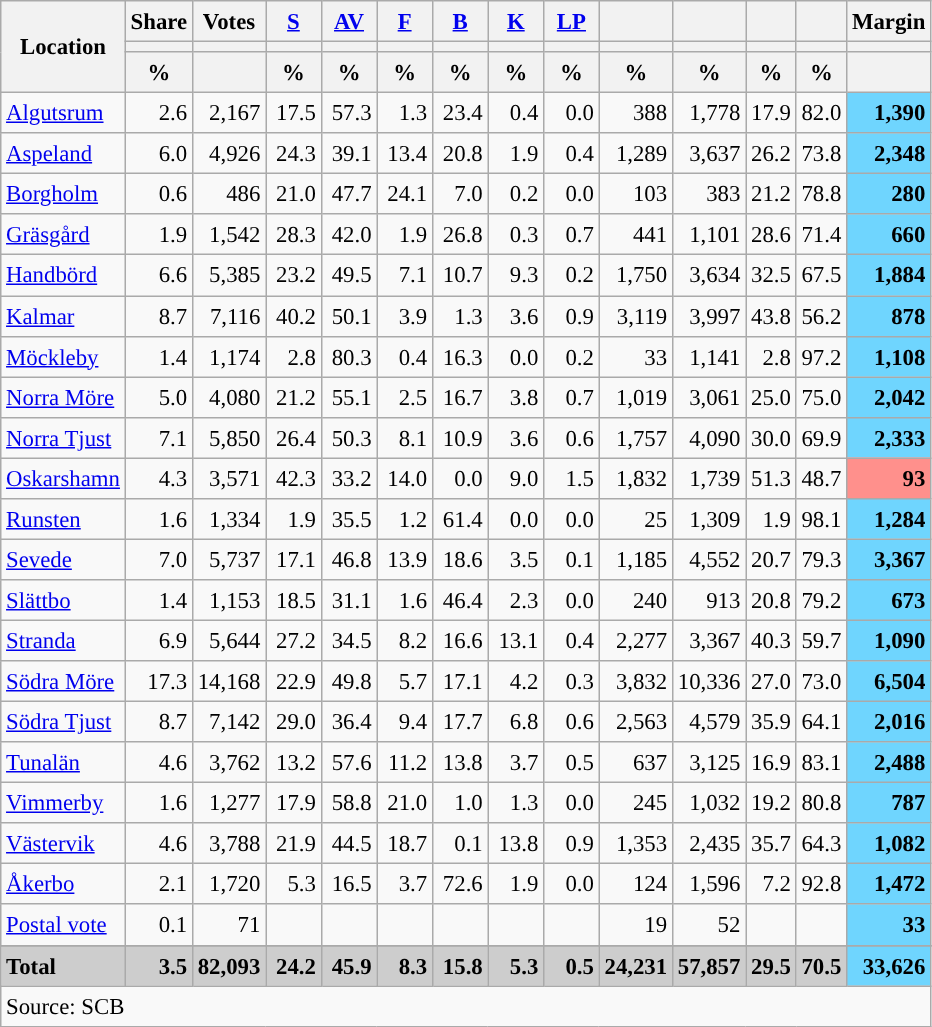<table class="wikitable sortable" style="text-align:right; font-size:95%; line-height:20px;">
<tr>
<th rowspan="3">Location</th>
<th>Share</th>
<th>Votes</th>
<th width="30px" class="unsortable"><a href='#'>S</a></th>
<th width="30px" class="unsortable"><a href='#'>AV</a></th>
<th width="30px" class="unsortable"><a href='#'>F</a></th>
<th width="30px" class="unsortable"><a href='#'>B</a></th>
<th width="30px" class="unsortable"><a href='#'>K</a></th>
<th width="30px" class="unsortable"><a href='#'>LP</a></th>
<th></th>
<th></th>
<th></th>
<th></th>
<th>Margin</th>
</tr>
<tr>
<th></th>
<th></th>
<th style="background:"></th>
<th style="background:"></th>
<th style="background:"></th>
<th style="background:"></th>
<th style="background:"></th>
<th style="background:"></th>
<th style="background:"></th>
<th style="background:"></th>
<th style="background:"></th>
<th style="background:"></th>
<th></th>
</tr>
<tr>
<th data-sort-type="number">%</th>
<th></th>
<th data-sort-type="number">%</th>
<th data-sort-type="number">%</th>
<th data-sort-type="number">%</th>
<th data-sort-type="number">%</th>
<th data-sort-type="number">%</th>
<th data-sort-type="number">%</th>
<th data-sort-type="number">%</th>
<th data-sort-type="number">%</th>
<th data-sort-type="number">%</th>
<th data-sort-type="number">%</th>
<th></th>
</tr>
<tr>
<td align=left><a href='#'>Algutsrum</a></td>
<td>2.6</td>
<td>2,167</td>
<td>17.5</td>
<td>57.3</td>
<td>1.3</td>
<td>23.4</td>
<td>0.4</td>
<td>0.0</td>
<td>388</td>
<td>1,778</td>
<td>17.9</td>
<td>82.0</td>
<td bgcolor=#6fd5fe><strong>1,390</strong></td>
</tr>
<tr>
<td align=left><a href='#'>Aspeland</a></td>
<td>6.0</td>
<td>4,926</td>
<td>24.3</td>
<td>39.1</td>
<td>13.4</td>
<td>20.8</td>
<td>1.9</td>
<td>0.4</td>
<td>1,289</td>
<td>3,637</td>
<td>26.2</td>
<td>73.8</td>
<td bgcolor=#6fd5fe><strong>2,348</strong></td>
</tr>
<tr>
<td align=left><a href='#'>Borgholm</a></td>
<td>0.6</td>
<td>486</td>
<td>21.0</td>
<td>47.7</td>
<td>24.1</td>
<td>7.0</td>
<td>0.2</td>
<td>0.0</td>
<td>103</td>
<td>383</td>
<td>21.2</td>
<td>78.8</td>
<td bgcolor=#6fd5fe><strong>280</strong></td>
</tr>
<tr>
<td align=left><a href='#'>Gräsgård</a></td>
<td>1.9</td>
<td>1,542</td>
<td>28.3</td>
<td>42.0</td>
<td>1.9</td>
<td>26.8</td>
<td>0.3</td>
<td>0.7</td>
<td>441</td>
<td>1,101</td>
<td>28.6</td>
<td>71.4</td>
<td bgcolor=#6fd5fe><strong>660</strong></td>
</tr>
<tr>
<td align=left><a href='#'>Handbörd</a></td>
<td>6.6</td>
<td>5,385</td>
<td>23.2</td>
<td>49.5</td>
<td>7.1</td>
<td>10.7</td>
<td>9.3</td>
<td>0.2</td>
<td>1,750</td>
<td>3,634</td>
<td>32.5</td>
<td>67.5</td>
<td bgcolor=#6fd5fe><strong>1,884</strong></td>
</tr>
<tr>
<td align=left><a href='#'>Kalmar</a></td>
<td>8.7</td>
<td>7,116</td>
<td>40.2</td>
<td>50.1</td>
<td>3.9</td>
<td>1.3</td>
<td>3.6</td>
<td>0.9</td>
<td>3,119</td>
<td>3,997</td>
<td>43.8</td>
<td>56.2</td>
<td bgcolor=#6fd5fe><strong>878</strong></td>
</tr>
<tr>
<td align=left><a href='#'>Möckleby</a></td>
<td>1.4</td>
<td>1,174</td>
<td>2.8</td>
<td>80.3</td>
<td>0.4</td>
<td>16.3</td>
<td>0.0</td>
<td>0.2</td>
<td>33</td>
<td>1,141</td>
<td>2.8</td>
<td>97.2</td>
<td bgcolor=#6fd5fe><strong>1,108</strong></td>
</tr>
<tr>
<td align=left><a href='#'>Norra Möre</a></td>
<td>5.0</td>
<td>4,080</td>
<td>21.2</td>
<td>55.1</td>
<td>2.5</td>
<td>16.7</td>
<td>3.8</td>
<td>0.7</td>
<td>1,019</td>
<td>3,061</td>
<td>25.0</td>
<td>75.0</td>
<td bgcolor=#6fd5fe><strong>2,042</strong></td>
</tr>
<tr>
<td align=left><a href='#'>Norra Tjust</a></td>
<td>7.1</td>
<td>5,850</td>
<td>26.4</td>
<td>50.3</td>
<td>8.1</td>
<td>10.9</td>
<td>3.6</td>
<td>0.6</td>
<td>1,757</td>
<td>4,090</td>
<td>30.0</td>
<td>69.9</td>
<td bgcolor=#6fd5fe><strong>2,333</strong></td>
</tr>
<tr>
<td align=left><a href='#'>Oskarshamn</a></td>
<td>4.3</td>
<td>3,571</td>
<td>42.3</td>
<td>33.2</td>
<td>14.0</td>
<td>0.0</td>
<td>9.0</td>
<td>1.5</td>
<td>1,832</td>
<td>1,739</td>
<td>51.3</td>
<td>48.7</td>
<td bgcolor=#ff908c><strong>93</strong></td>
</tr>
<tr>
<td align=left><a href='#'>Runsten</a></td>
<td>1.6</td>
<td>1,334</td>
<td>1.9</td>
<td>35.5</td>
<td>1.2</td>
<td>61.4</td>
<td>0.0</td>
<td>0.0</td>
<td>25</td>
<td>1,309</td>
<td>1.9</td>
<td>98.1</td>
<td bgcolor=#6fd5fe><strong>1,284</strong></td>
</tr>
<tr>
<td align=left><a href='#'>Sevede</a></td>
<td>7.0</td>
<td>5,737</td>
<td>17.1</td>
<td>46.8</td>
<td>13.9</td>
<td>18.6</td>
<td>3.5</td>
<td>0.1</td>
<td>1,185</td>
<td>4,552</td>
<td>20.7</td>
<td>79.3</td>
<td bgcolor=#6fd5fe><strong>3,367</strong></td>
</tr>
<tr>
<td align=left><a href='#'>Slättbo</a></td>
<td>1.4</td>
<td>1,153</td>
<td>18.5</td>
<td>31.1</td>
<td>1.6</td>
<td>46.4</td>
<td>2.3</td>
<td>0.0</td>
<td>240</td>
<td>913</td>
<td>20.8</td>
<td>79.2</td>
<td bgcolor=#6fd5fe><strong>673</strong></td>
</tr>
<tr>
<td align=left><a href='#'>Stranda</a></td>
<td>6.9</td>
<td>5,644</td>
<td>27.2</td>
<td>34.5</td>
<td>8.2</td>
<td>16.6</td>
<td>13.1</td>
<td>0.4</td>
<td>2,277</td>
<td>3,367</td>
<td>40.3</td>
<td>59.7</td>
<td bgcolor=#6fd5fe><strong>1,090</strong></td>
</tr>
<tr>
<td align=left><a href='#'>Södra Möre</a></td>
<td>17.3</td>
<td>14,168</td>
<td>22.9</td>
<td>49.8</td>
<td>5.7</td>
<td>17.1</td>
<td>4.2</td>
<td>0.3</td>
<td>3,832</td>
<td>10,336</td>
<td>27.0</td>
<td>73.0</td>
<td bgcolor=#6fd5fe><strong>6,504</strong></td>
</tr>
<tr>
<td align=left><a href='#'>Södra Tjust</a></td>
<td>8.7</td>
<td>7,142</td>
<td>29.0</td>
<td>36.4</td>
<td>9.4</td>
<td>17.7</td>
<td>6.8</td>
<td>0.6</td>
<td>2,563</td>
<td>4,579</td>
<td>35.9</td>
<td>64.1</td>
<td bgcolor=#6fd5fe><strong>2,016</strong></td>
</tr>
<tr>
<td align=left><a href='#'>Tunalän</a></td>
<td>4.6</td>
<td>3,762</td>
<td>13.2</td>
<td>57.6</td>
<td>11.2</td>
<td>13.8</td>
<td>3.7</td>
<td>0.5</td>
<td>637</td>
<td>3,125</td>
<td>16.9</td>
<td>83.1</td>
<td bgcolor=#6fd5fe><strong>2,488</strong></td>
</tr>
<tr>
<td align=left><a href='#'>Vimmerby</a></td>
<td>1.6</td>
<td>1,277</td>
<td>17.9</td>
<td>58.8</td>
<td>21.0</td>
<td>1.0</td>
<td>1.3</td>
<td>0.0</td>
<td>245</td>
<td>1,032</td>
<td>19.2</td>
<td>80.8</td>
<td bgcolor=#6fd5fe><strong>787</strong></td>
</tr>
<tr>
<td align=left><a href='#'>Västervik</a></td>
<td>4.6</td>
<td>3,788</td>
<td>21.9</td>
<td>44.5</td>
<td>18.7</td>
<td>0.1</td>
<td>13.8</td>
<td>0.9</td>
<td>1,353</td>
<td>2,435</td>
<td>35.7</td>
<td>64.3</td>
<td bgcolor=#6fd5fe><strong>1,082</strong></td>
</tr>
<tr>
<td align=left><a href='#'>Åkerbo</a></td>
<td>2.1</td>
<td>1,720</td>
<td>5.3</td>
<td>16.5</td>
<td>3.7</td>
<td>72.6</td>
<td>1.9</td>
<td>0.0</td>
<td>124</td>
<td>1,596</td>
<td>7.2</td>
<td>92.8</td>
<td bgcolor=#6fd5fe><strong>1,472</strong></td>
</tr>
<tr>
<td align=left><a href='#'>Postal vote</a></td>
<td>0.1</td>
<td>71</td>
<td></td>
<td></td>
<td></td>
<td></td>
<td></td>
<td></td>
<td>19</td>
<td>52</td>
<td></td>
<td></td>
<td bgcolor=#6fd5fe><strong>33</strong></td>
</tr>
<tr>
</tr>
<tr style="background:#CDCDCD;">
<td align=left><strong>Total</strong></td>
<td><strong>3.5</strong></td>
<td><strong>82,093</strong></td>
<td><strong>24.2</strong></td>
<td><strong>45.9</strong></td>
<td><strong>8.3</strong></td>
<td><strong>15.8</strong></td>
<td><strong>5.3</strong></td>
<td><strong>0.5</strong></td>
<td><strong>24,231</strong></td>
<td><strong>57,857</strong></td>
<td><strong>29.5</strong></td>
<td><strong>70.5</strong></td>
<td bgcolor=#6fd5fe><strong>33,626</strong></td>
</tr>
<tr>
<td align=left colspan=14>Source: SCB </td>
</tr>
</table>
